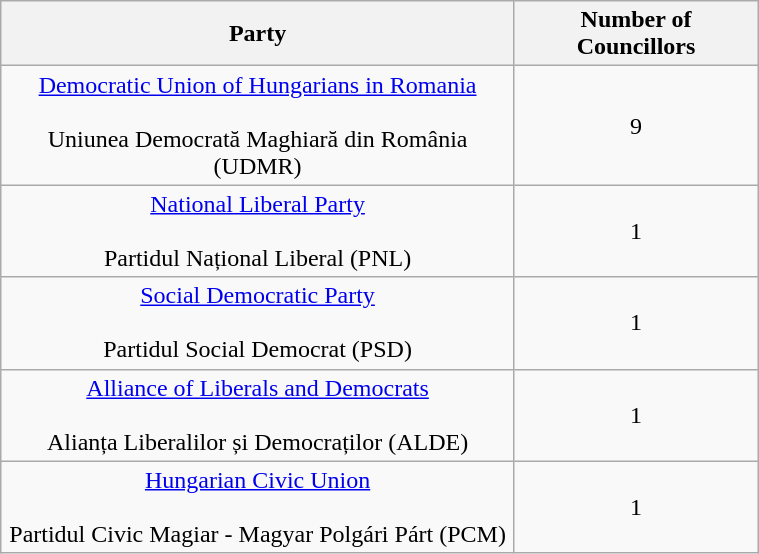<table class="wikitable" style="text-align:center; width:40%;">
<tr>
<th scope=col>Party</th>
<th scope=col>Number of Councillors</th>
</tr>
<tr>
<td><a href='#'>Democratic Union of Hungarians in Romania</a> <br><br>Uniunea Democrată Maghiară din România (UDMR)</td>
<td>9</td>
</tr>
<tr>
<td><a href='#'>National Liberal Party</a><br><br>Partidul Național Liberal (PNL)</td>
<td>1</td>
</tr>
<tr>
<td><a href='#'>Social Democratic Party</a><br><br>Partidul Social Democrat (PSD)</td>
<td>1</td>
</tr>
<tr>
<td><a href='#'>Alliance of Liberals and Democrats</a><br><br>Alianța Liberalilor și Democraților (ALDE)</td>
<td>1</td>
</tr>
<tr>
<td><a href='#'>Hungarian Civic Union</a><br><br>Partidul Civic Magiar - Magyar Polgári Párt (PCM)</td>
<td>1</td>
</tr>
</table>
